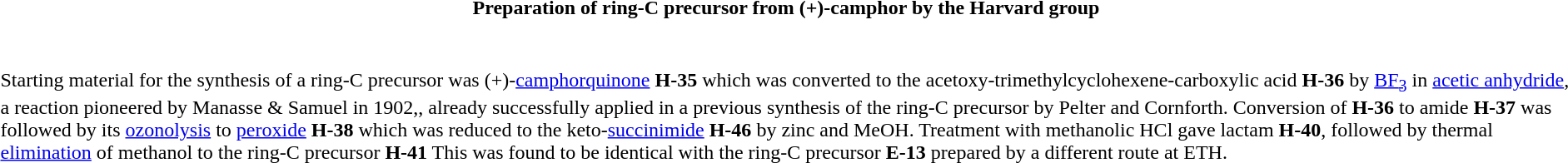<table class="toccolours collapsible collapsed" style="width:100%">
<tr>
<th>Preparation of ring-C precursor from (+)-camphor by the Harvard group</th>
</tr>
<tr>
<td><br><br>Starting material for the synthesis of a ring-C precursor was (+)-<a href='#'>camphorquinone</a> <strong>H-35</strong> which was converted to the acetoxy-trimethylcyclohexene-carboxylic acid <strong>H-36</strong> by <a href='#'>BF<sub>3</sub></a> in <a href='#'>acetic anhydride</a>, a reaction pioneered by Manasse & Samuel in 1902,, already successfully applied in a previous synthesis of the ring-C precursor by Pelter and Cornforth. Conversion of <strong>H-36</strong> to amide <strong>H-37</strong> was followed by its <a href='#'>ozonolysis</a> to <a href='#'>peroxide</a> <strong>H-38</strong> which was reduced to the keto-<a href='#'>succinimide</a> <strong>H-46</strong> by zinc and MeOH. Treatment with methanolic HCl gave lactam <strong>H-40</strong>, followed by thermal <a href='#'>elimination</a> of methanol to the ring-C precursor <strong>H-41</strong> This was found to be identical with the ring-C precursor <strong>E-13</strong> prepared by a different route at ETH.</td>
</tr>
</table>
